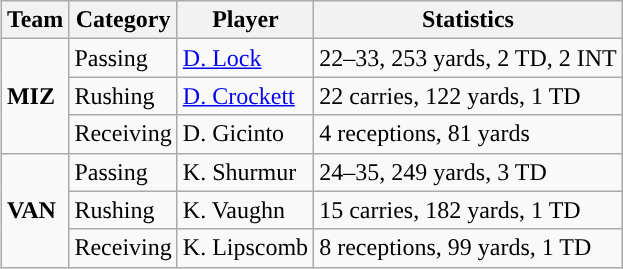<table class="wikitable" style="float: right;">
<tr>
<th>Team</th>
<th>Category</th>
<th>Player</th>
<th>Statistics</th>
</tr>
<tr>
<td rowspan=3><strong>MIZ</strong></td>
<td>Passing</td>
<td><a href='#'>D. Lock</a></td>
<td>22–33, 253 yards, 2 TD, 2 INT</td>
</tr>
<tr>
<td>Rushing</td>
<td><a href='#'>D. Crockett</a></td>
<td>22 carries, 122 yards, 1 TD</td>
</tr>
<tr>
<td>Receiving</td>
<td>D. Gicinto</td>
<td>4 receptions, 81 yards</td>
</tr>
<tr>
<td rowspan=3><strong>VAN</strong></td>
<td>Passing</td>
<td>K. Shurmur</td>
<td>24–35, 249 yards, 3 TD</td>
</tr>
<tr>
<td>Rushing</td>
<td>K. Vaughn</td>
<td>15 carries, 182 yards, 1 TD</td>
</tr>
<tr>
<td>Receiving</td>
<td>K. Lipscomb</td>
<td>8 receptions, 99 yards, 1 TD</td>
</tr>
</table>
